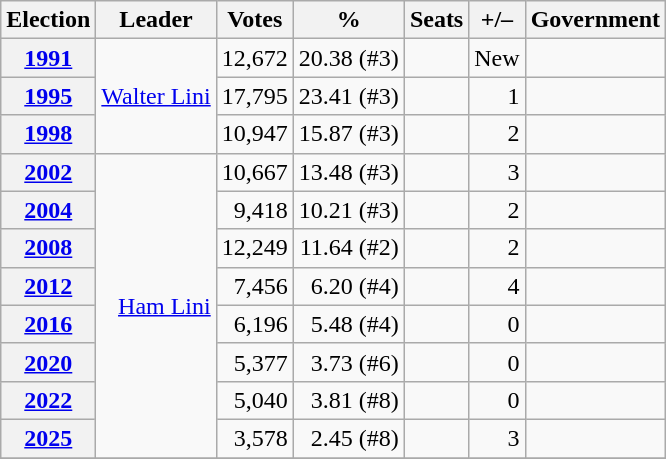<table class="wikitable" style="text-align:right">
<tr>
<th>Election</th>
<th>Leader</th>
<th>Votes</th>
<th>%</th>
<th>Seats</th>
<th>+/–</th>
<th>Government</th>
</tr>
<tr>
<th><a href='#'>1991</a></th>
<td rowspan=3><a href='#'>Walter Lini</a></td>
<td>12,672</td>
<td>20.38 (#3)</td>
<td></td>
<td>New</td>
<td></td>
</tr>
<tr>
<th><a href='#'>1995</a></th>
<td>17,795</td>
<td>23.41 (#3)</td>
<td></td>
<td> 1</td>
<td></td>
</tr>
<tr>
<th><a href='#'>1998</a></th>
<td>10,947</td>
<td>15.87 (#3)</td>
<td></td>
<td> 2</td>
<td></td>
</tr>
<tr>
<th><a href='#'>2002</a></th>
<td rowspan=8><a href='#'>Ham Lini</a></td>
<td>10,667</td>
<td>13.48 (#3)</td>
<td></td>
<td> 3</td>
<td></td>
</tr>
<tr>
<th><a href='#'>2004</a></th>
<td>9,418</td>
<td>10.21 (#3)</td>
<td></td>
<td> 2</td>
<td></td>
</tr>
<tr>
<th><a href='#'>2008</a></th>
<td>12,249</td>
<td>11.64 (#2)</td>
<td></td>
<td> 2</td>
<td></td>
</tr>
<tr>
<th><a href='#'>2012</a></th>
<td>7,456</td>
<td>6.20 (#4)</td>
<td></td>
<td> 4</td>
<td></td>
</tr>
<tr>
<th><a href='#'>2016</a></th>
<td>6,196</td>
<td>5.48 (#4)</td>
<td></td>
<td> 0</td>
<td></td>
</tr>
<tr>
<th><a href='#'>2020</a></th>
<td>5,377</td>
<td>3.73 (#6)</td>
<td></td>
<td> 0</td>
<td></td>
</tr>
<tr>
<th><a href='#'>2022</a></th>
<td>5,040</td>
<td>3.81 (#8)</td>
<td></td>
<td> 0</td>
<td></td>
</tr>
<tr>
<th><a href='#'>2025</a></th>
<td>3,578</td>
<td>2.45 (#8)</td>
<td></td>
<td> 3</td>
<td></td>
</tr>
<tr>
</tr>
</table>
